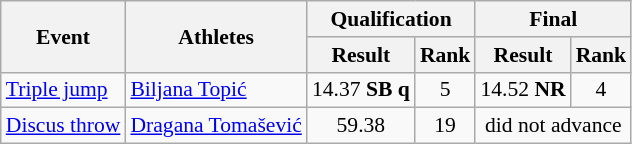<table class="wikitable" border="1" style="font-size:90%">
<tr>
<th rowspan="2">Event</th>
<th rowspan="2">Athletes</th>
<th colspan="2">Qualification</th>
<th colspan="2">Final</th>
</tr>
<tr>
<th>Result</th>
<th>Rank</th>
<th>Result</th>
<th>Rank</th>
</tr>
<tr>
<td><a href='#'>Triple jump</a></td>
<td><a href='#'>Biljana Topić</a></td>
<td align=center>14.37 <strong>SB</strong> <strong>q</strong></td>
<td align=center>5</td>
<td align=center>14.52 <strong>NR</strong></td>
<td align=center>4</td>
</tr>
<tr>
<td><a href='#'>Discus throw</a></td>
<td><a href='#'>Dragana Tomašević</a></td>
<td align="center">59.38</td>
<td align="center">19</td>
<td align=center colspan=2>did not advance</td>
</tr>
</table>
